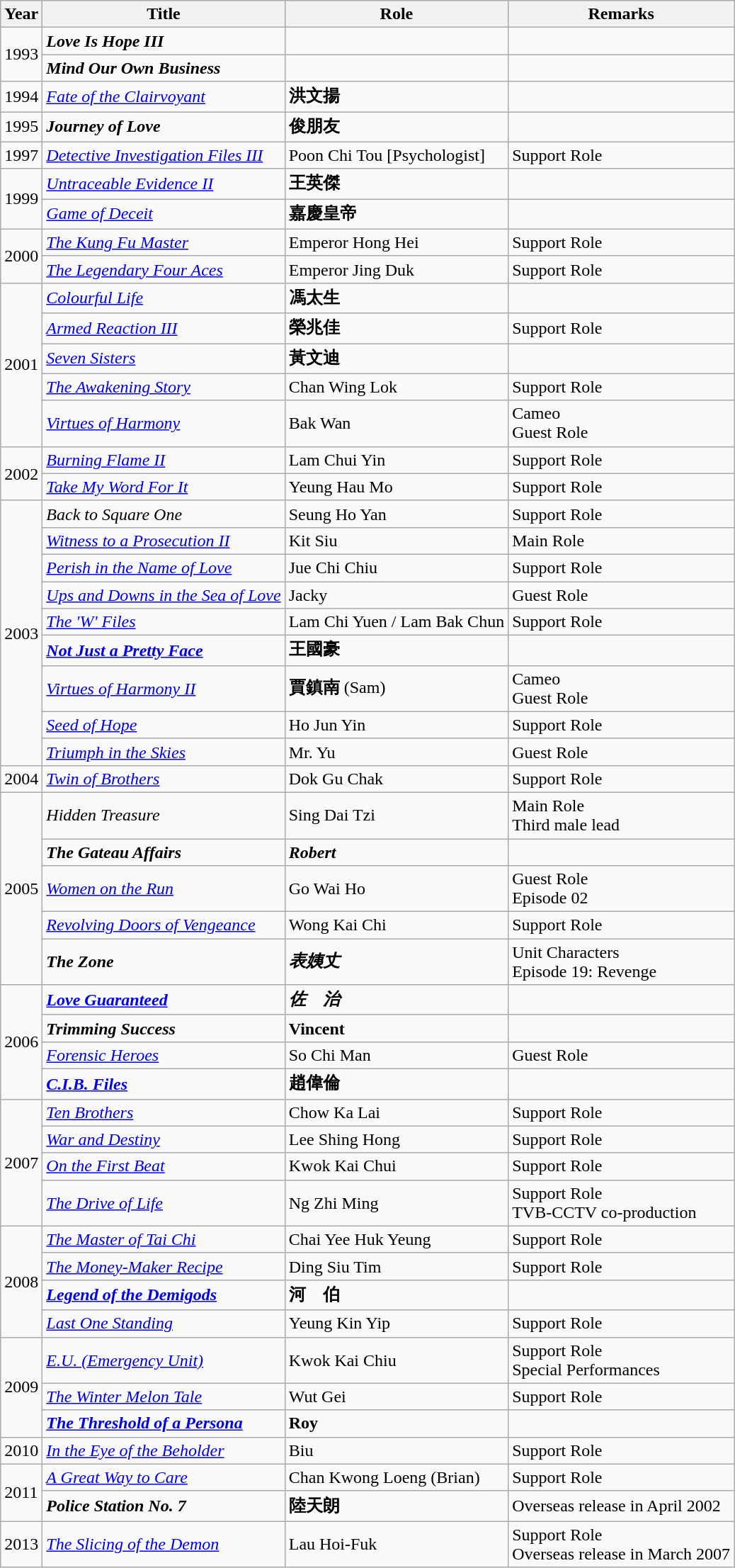<table class="wikitable">
<tr>
<th>Year</th>
<th>Title</th>
<th>Role</th>
<th>Remarks</th>
</tr>
<tr>
<td rowspan="2">1993</td>
<td><strong><em>Love Is Hope III</em></strong></td>
<td></td>
<td></td>
</tr>
<tr>
<td><strong><em>Mind Our Own Business</em></strong></td>
<td></td>
<td></td>
</tr>
<tr>
<td>1994</td>
<td><em><a href='#'>Fate of the Clairvoyant</a></em></td>
<td><strong>洪文揚</strong></td>
<td></td>
</tr>
<tr>
<td>1995</td>
<td><strong><em>Journey of Love</em></strong></td>
<td><strong>俊朋友</strong></td>
<td></td>
</tr>
<tr>
<td>1997</td>
<td><em><a href='#'>Detective Investigation Files III</a></em></td>
<td>Poon Chi Tou [Psychologist]</td>
<td>Support Role</td>
</tr>
<tr>
<td rowspan="2">1999</td>
<td><em><a href='#'>Untraceable Evidence II</a></em></td>
<td><strong>王英傑</strong></td>
<td></td>
</tr>
<tr>
<td><em><a href='#'>Game of Deceit</a></em></td>
<td><strong>嘉慶皇帝</strong></td>
<td></td>
</tr>
<tr>
<td rowspan="2">2000</td>
<td><em><a href='#'>The Kung Fu Master</a></em></td>
<td>Emperor Hong Hei</td>
<td>Support Role</td>
</tr>
<tr>
<td><em><a href='#'>The Legendary Four Aces</a></em></td>
<td>Emperor Jing Duk</td>
<td>Support Role</td>
</tr>
<tr>
<td rowspan="5">2001</td>
<td><em><a href='#'>Colourful Life</a></em></td>
<td><strong>馮太生</strong></td>
<td></td>
</tr>
<tr>
<td><em><a href='#'>Armed Reaction III</a></em></td>
<td><strong>榮兆佳</strong></td>
<td>Support Role</td>
</tr>
<tr>
<td><em><a href='#'>Seven Sisters</a></em></td>
<td><strong>黃文迪</strong></td>
<td></td>
</tr>
<tr>
<td><em><a href='#'>The Awakening Story</a></em></td>
<td>Chan Wing Lok</td>
<td>Support Role</td>
</tr>
<tr>
<td><em><a href='#'>Virtues of Harmony</a></em></td>
<td>Bak Wan</td>
<td>Cameo<br>Guest Role</td>
</tr>
<tr>
<td rowspan="2">2002</td>
<td><em><a href='#'>Burning Flame II</a></em></td>
<td>Lam Chui Yin</td>
<td>Support Role</td>
</tr>
<tr>
<td><em><a href='#'>Take My Word For It</a></em></td>
<td>Yeung Hau Mo</td>
<td>Support Role</td>
</tr>
<tr>
<td rowspan="9">2003</td>
<td><em>Back to Square One</em></td>
<td>Seung Ho Yan</td>
<td>Support Role</td>
</tr>
<tr>
<td><em><a href='#'>Witness to a Prosecution II</a></em></td>
<td>Kit Siu</td>
<td>Main Role</td>
</tr>
<tr>
<td><em><a href='#'>Perish in the Name of Love</a></em></td>
<td>Jue Chi Chiu</td>
<td>Support Role</td>
</tr>
<tr>
<td><em><a href='#'>Ups and Downs in the Sea of Love</a></em></td>
<td>Jacky</td>
<td>Guest Role</td>
</tr>
<tr>
<td><em><a href='#'>The 'W' Files</a></em></td>
<td>Lam Chi Yuen / Lam Bak Chun</td>
<td>Support Role</td>
</tr>
<tr>
<td><em><a href='#'><strong>Not Just a Pretty Face</strong></a></em></td>
<td><strong>王國豪</strong></td>
<td></td>
</tr>
<tr>
<td><em><a href='#'>Virtues of Harmony II</a></em></td>
<td><strong>賈鎮南</strong> (Sam)</td>
<td>Cameo<br>Guest Role</td>
</tr>
<tr>
<td><em><a href='#'>Seed of Hope</a></em></td>
<td>Ho Jun Yin</td>
<td>Support Role</td>
</tr>
<tr>
<td><em><a href='#'>Triumph in the Skies</a></em></td>
<td>Mr. Yu</td>
<td>Guest Role</td>
</tr>
<tr>
<td>2004</td>
<td><em><a href='#'>Twin of Brothers</a></em></td>
<td>Dok Gu Chak</td>
<td>Support Role</td>
</tr>
<tr>
<td rowspan="5">2005</td>
<td><em>Hidden Treasure</em></td>
<td>Sing Dai Tzi</td>
<td>Main Role<br>Third male lead</td>
</tr>
<tr>
<td><strong><em>The Gateau Affairs</em></strong></td>
<td><strong><em>Robert</em></strong></td>
<td></td>
</tr>
<tr>
<td><em><a href='#'>Women on the Run</a></em></td>
<td>Go Wai Ho</td>
<td>Guest Role<br>Episode 02</td>
</tr>
<tr>
<td><em><a href='#'>Revolving Doors of Vengeance</a></em></td>
<td>Wong Kai Chi</td>
<td>Support Role</td>
</tr>
<tr>
<td><strong><em>The Zone</em></strong></td>
<td><strong><em>表姨丈</em></strong></td>
<td>Unit Characters<br>Episode 19: Revenge</td>
</tr>
<tr>
<td rowspan="4">2006</td>
<td><em><a href='#'><strong>Love Guaranteed</strong></a></em></td>
<td><strong><em>佐　治</em></strong></td>
<td></td>
</tr>
<tr>
<td><strong><em>Trimming Success</em></strong></td>
<td><strong>Vincent</strong></td>
<td></td>
</tr>
<tr>
<td><em><a href='#'>Forensic Heroes</a></em></td>
<td>So Chi Man</td>
<td>Guest Role</td>
</tr>
<tr>
<td><strong><em><a href='#'>C.I.B. Files</a></em></strong></td>
<td><strong>趙偉倫</strong></td>
<td></td>
</tr>
<tr>
<td rowspan="4">2007</td>
<td><em><a href='#'>Ten Brothers</a></em></td>
<td>Chow Ka Lai</td>
<td>Support Role</td>
</tr>
<tr>
<td><em><a href='#'>War and Destiny</a></em></td>
<td>Lee Shing Hong</td>
<td>Support Role</td>
</tr>
<tr>
<td><em><a href='#'>On the First Beat</a></em></td>
<td>Kwok Kai Chui</td>
<td>Support Role</td>
</tr>
<tr>
<td><em><a href='#'>The Drive of Life</a></em></td>
<td>Ng Zhi Ming</td>
<td>Support Role<br>TVB-CCTV co-production</td>
</tr>
<tr>
<td rowspan="4">2008</td>
<td><em><a href='#'>The Master of Tai Chi</a></em></td>
<td>Chai Yee Huk Yeung</td>
<td>Support Role</td>
</tr>
<tr>
<td><em><a href='#'>The Money-Maker Recipe</a></em></td>
<td>Ding Siu Tim</td>
<td>Support Role</td>
</tr>
<tr>
<td><strong><em><a href='#'>Legend of the Demigods</a></em></strong></td>
<td><strong>河　伯</strong></td>
<td></td>
</tr>
<tr>
<td><em><a href='#'>Last One Standing</a></em></td>
<td>Yeung Kin Yip</td>
<td>Support Role</td>
</tr>
<tr>
<td rowspan="3">2009</td>
<td><em><a href='#'>E.U. (Emergency Unit)</a></em></td>
<td>Kwok Kai Chiu</td>
<td>Support Role<br>Special Performances</td>
</tr>
<tr>
<td><em><a href='#'>The Winter Melon Tale</a></em></td>
<td>Wut Gei</td>
<td>Support Role</td>
</tr>
<tr>
<td><strong><em><a href='#'>The Threshold of a Persona</a></em></strong></td>
<td><strong>Roy</strong></td>
<td></td>
</tr>
<tr>
<td>2010</td>
<td><em><a href='#'>In the Eye of the Beholder</a></em></td>
<td>Biu</td>
<td>Support Role</td>
</tr>
<tr>
<td rowspan="2">2011</td>
<td><em><a href='#'>A Great Way to Care</a></em></td>
<td>Chan Kwong Loeng (Brian)</td>
<td>Support Role</td>
</tr>
<tr>
<td><strong><em>Police Station No. 7</em></strong></td>
<td><strong>陸天朗</strong></td>
<td>Overseas release in April 2002</td>
</tr>
<tr>
<td>2013</td>
<td><em><a href='#'>The Slicing of the Demon</a></em></td>
<td>Lau Hoi-Fuk</td>
<td>Support Role<br>Overseas release in March 2007</td>
</tr>
</table>
